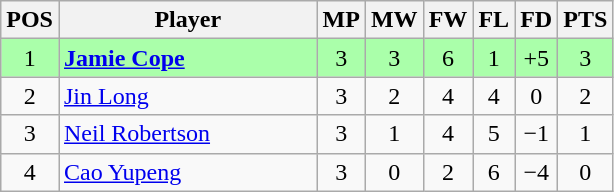<table class="wikitable" style="text-align: center;">
<tr>
<th width=20>POS</th>
<th width=165>Player</th>
<th width=20>MP</th>
<th width=20>MW</th>
<th width=20>FW</th>
<th width=20>FL</th>
<th width=20>FD</th>
<th width=20>PTS</th>
</tr>
<tr style="background:#aaffaa;">
<td>1</td>
<td style="text-align:left;"> <strong><a href='#'>Jamie Cope</a></strong></td>
<td>3</td>
<td>3</td>
<td>6</td>
<td>1</td>
<td>+5</td>
<td>3</td>
</tr>
<tr>
<td>2</td>
<td style="text-align:left;"> <a href='#'>Jin Long</a></td>
<td>3</td>
<td>2</td>
<td>4</td>
<td>4</td>
<td>0</td>
<td>2</td>
</tr>
<tr>
<td>3</td>
<td style="text-align:left;"> <a href='#'>Neil Robertson</a></td>
<td>3</td>
<td>1</td>
<td>4</td>
<td>5</td>
<td>−1</td>
<td>1</td>
</tr>
<tr>
<td>4</td>
<td style="text-align:left;"> <a href='#'>Cao Yupeng</a></td>
<td>3</td>
<td>0</td>
<td>2</td>
<td>6</td>
<td>−4</td>
<td>0</td>
</tr>
</table>
